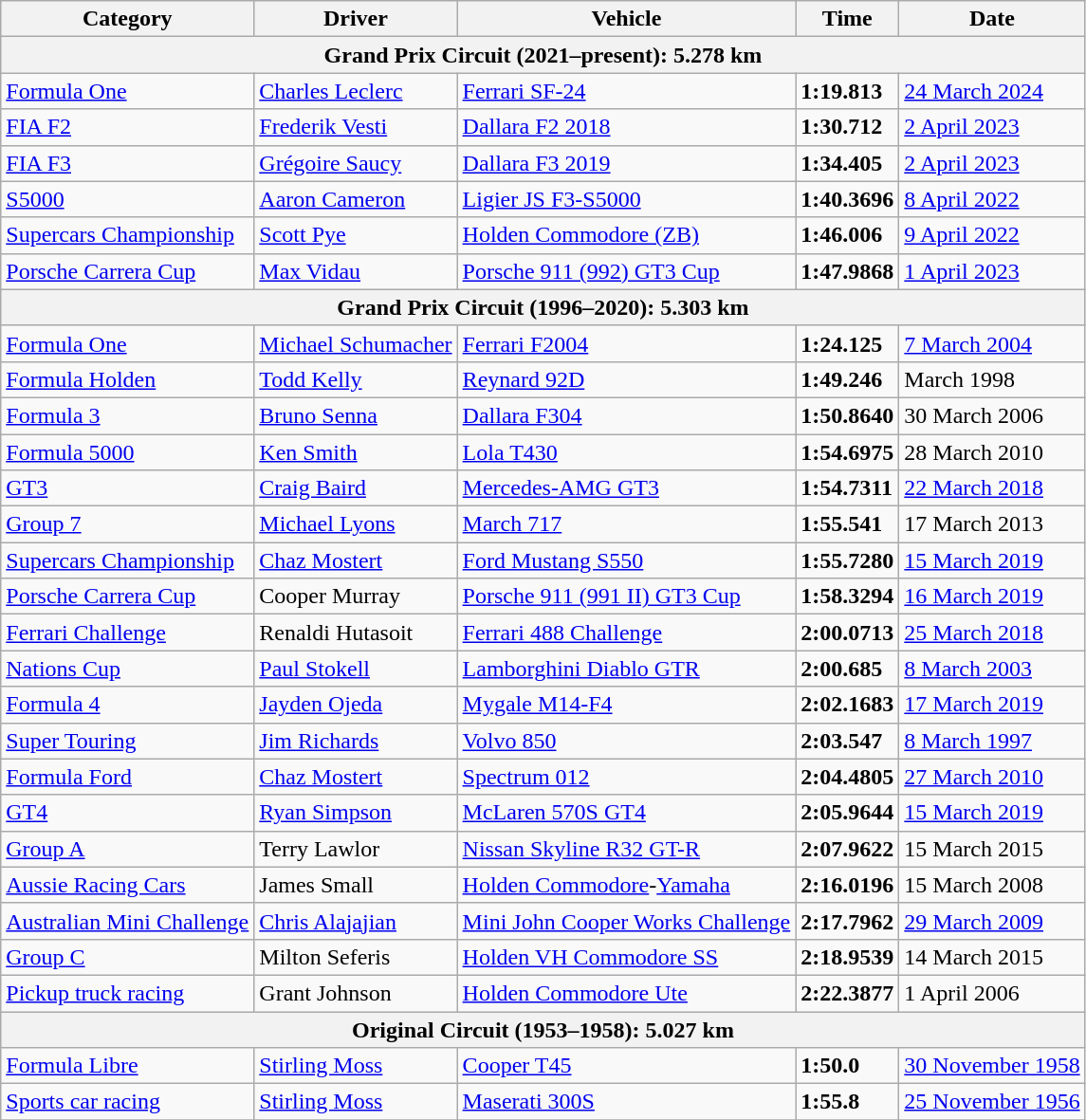<table class="wikitable">
<tr>
<th>Category</th>
<th>Driver</th>
<th>Vehicle</th>
<th>Time</th>
<th>Date</th>
</tr>
<tr>
<th colspan=5>Grand Prix Circuit (2021–present): 5.278 km</th>
</tr>
<tr>
<td><a href='#'>Formula One</a></td>
<td> <a href='#'>Charles Leclerc</a></td>
<td><a href='#'>Ferrari SF-24</a></td>
<td><strong>1:19.813</strong></td>
<td><a href='#'>24 March 2024</a></td>
</tr>
<tr>
<td><a href='#'>FIA F2</a></td>
<td> <a href='#'>Frederik Vesti</a></td>
<td><a href='#'>Dallara F2 2018</a></td>
<td><strong>1:30.712</strong></td>
<td><a href='#'>2 April 2023</a></td>
</tr>
<tr>
<td><a href='#'>FIA F3</a></td>
<td> <a href='#'>Grégoire Saucy</a></td>
<td><a href='#'>Dallara F3 2019</a></td>
<td><strong>1:34.405</strong></td>
<td><a href='#'>2 April 2023</a></td>
</tr>
<tr>
<td><a href='#'>S5000</a></td>
<td> <a href='#'>Aaron Cameron</a></td>
<td><a href='#'>Ligier JS F3-S5000</a></td>
<td><strong>1:40.3696</strong></td>
<td><a href='#'>8 April 2022</a></td>
</tr>
<tr>
<td><a href='#'>Supercars Championship</a></td>
<td> <a href='#'>Scott Pye</a></td>
<td><a href='#'>Holden Commodore (ZB)</a></td>
<td><strong>1:46.006</strong></td>
<td><a href='#'>9 April 2022</a></td>
</tr>
<tr>
<td><a href='#'>Porsche Carrera Cup</a></td>
<td> <a href='#'>Max Vidau</a></td>
<td><a href='#'>Porsche 911 (992) GT3 Cup</a></td>
<td><strong>1:47.9868</strong></td>
<td><a href='#'>1 April 2023</a></td>
</tr>
<tr>
<th colspan=5>Grand Prix Circuit (1996–2020): 5.303 km</th>
</tr>
<tr>
<td><a href='#'>Formula One</a></td>
<td> <a href='#'>Michael Schumacher</a></td>
<td><a href='#'>Ferrari F2004</a></td>
<td><strong>1:24.125</strong></td>
<td><a href='#'>7 March 2004</a></td>
</tr>
<tr>
<td><a href='#'>Formula Holden</a></td>
<td> <a href='#'>Todd Kelly</a></td>
<td><a href='#'>Reynard 92D</a></td>
<td><strong>1:49.246</strong></td>
<td>March 1998</td>
</tr>
<tr>
<td><a href='#'>Formula 3</a></td>
<td> <a href='#'>Bruno Senna</a></td>
<td><a href='#'>Dallara F304</a></td>
<td><strong>1:50.8640</strong></td>
<td>30 March 2006</td>
</tr>
<tr>
<td><a href='#'>Formula 5000</a></td>
<td> <a href='#'>Ken Smith</a></td>
<td><a href='#'>Lola T430</a></td>
<td><strong>1:54.6975</strong></td>
<td>28 March 2010</td>
</tr>
<tr>
<td><a href='#'>GT3</a></td>
<td> <a href='#'>Craig Baird</a></td>
<td><a href='#'>Mercedes-AMG GT3</a></td>
<td><strong>1:54.7311</strong></td>
<td><a href='#'>22 March 2018</a></td>
</tr>
<tr>
<td><a href='#'>Group 7</a></td>
<td> <a href='#'>Michael Lyons</a></td>
<td><a href='#'>March 717</a></td>
<td><strong>1:55.541</strong></td>
<td>17 March 2013</td>
</tr>
<tr>
<td><a href='#'>Supercars Championship</a></td>
<td> <a href='#'>Chaz Mostert</a></td>
<td><a href='#'>Ford Mustang S550</a></td>
<td><strong>1:55.7280</strong></td>
<td><a href='#'>15 March 2019</a></td>
</tr>
<tr>
<td><a href='#'>Porsche Carrera Cup</a></td>
<td> Cooper Murray</td>
<td><a href='#'>Porsche 911 (991 II) GT3 Cup</a></td>
<td><strong>1:58.3294</strong></td>
<td><a href='#'>16 March 2019</a></td>
</tr>
<tr>
<td><a href='#'>Ferrari Challenge</a></td>
<td> Renaldi Hutasoit</td>
<td><a href='#'>Ferrari 488 Challenge</a></td>
<td><strong>2:00.0713</strong></td>
<td><a href='#'>25 March 2018</a></td>
</tr>
<tr>
<td><a href='#'>Nations Cup</a></td>
<td> <a href='#'>Paul Stokell</a></td>
<td><a href='#'>Lamborghini Diablo GTR</a></td>
<td><strong>2:00.685</strong></td>
<td><a href='#'>8 March 2003</a></td>
</tr>
<tr>
<td><a href='#'>Formula 4</a></td>
<td> <a href='#'>Jayden Ojeda</a></td>
<td><a href='#'>Mygale M14-F4</a></td>
<td><strong>2:02.1683</strong></td>
<td><a href='#'>17 March 2019</a></td>
</tr>
<tr>
<td><a href='#'>Super Touring</a></td>
<td> <a href='#'>Jim Richards</a></td>
<td><a href='#'>Volvo 850</a></td>
<td><strong>2:03.547</strong></td>
<td><a href='#'>8 March 1997</a></td>
</tr>
<tr>
<td><a href='#'>Formula Ford</a></td>
<td> <a href='#'>Chaz Mostert</a></td>
<td><a href='#'>Spectrum 012</a></td>
<td><strong>2:04.4805</strong></td>
<td><a href='#'>27 March 2010</a></td>
</tr>
<tr>
<td><a href='#'>GT4</a></td>
<td> <a href='#'>Ryan Simpson</a></td>
<td><a href='#'>McLaren 570S GT4</a></td>
<td><strong>2:05.9644</strong></td>
<td><a href='#'>15 March 2019</a></td>
</tr>
<tr>
<td><a href='#'>Group A</a></td>
<td> Terry Lawlor</td>
<td><a href='#'>Nissan Skyline R32 GT-R</a></td>
<td><strong>2:07.9622</strong></td>
<td>15 March 2015</td>
</tr>
<tr>
<td><a href='#'>Aussie Racing Cars</a></td>
<td> James Small</td>
<td><a href='#'>Holden Commodore</a>-<a href='#'>Yamaha</a></td>
<td><strong>2:16.0196</strong></td>
<td>15 March 2008</td>
</tr>
<tr>
<td><a href='#'>Australian Mini Challenge</a></td>
<td> <a href='#'>Chris Alajajian</a></td>
<td><a href='#'>Mini John Cooper Works Challenge</a></td>
<td><strong>2:17.7962</strong></td>
<td><a href='#'>29 March 2009</a></td>
</tr>
<tr>
<td><a href='#'>Group C</a></td>
<td> Milton Seferis</td>
<td><a href='#'>Holden VH Commodore SS</a></td>
<td><strong>2:18.9539</strong></td>
<td>14 March 2015</td>
</tr>
<tr>
<td><a href='#'>Pickup truck racing</a></td>
<td> Grant Johnson</td>
<td><a href='#'>Holden Commodore Ute</a></td>
<td><strong>2:22.3877</strong></td>
<td>1 April 2006</td>
</tr>
<tr>
<th colspan=5>Original Circuit (1953–1958): 5.027 km</th>
</tr>
<tr>
<td><a href='#'>Formula Libre</a></td>
<td> <a href='#'>Stirling Moss</a></td>
<td><a href='#'>Cooper T45</a></td>
<td><strong>1:50.0</strong></td>
<td><a href='#'>30 November 1958</a></td>
</tr>
<tr>
<td><a href='#'>Sports car racing</a></td>
<td> <a href='#'>Stirling Moss</a></td>
<td><a href='#'>Maserati 300S</a></td>
<td><strong>1:55.8</strong></td>
<td><a href='#'>25 November 1956</a></td>
</tr>
<tr>
</tr>
</table>
